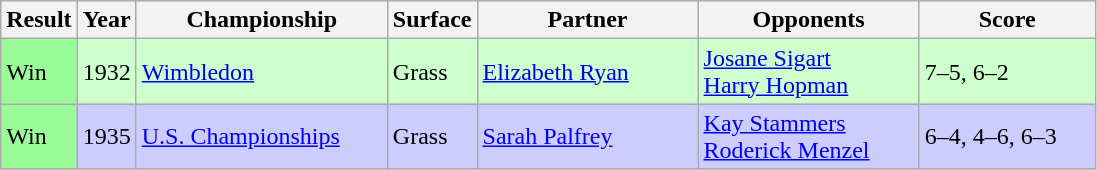<table class="sortable wikitable">
<tr>
<th style="width:40px">Result</th>
<th style="width:30px">Year</th>
<th style="width:160px">Championship</th>
<th style="width:50px">Surface</th>
<th style="width:140px">Partner</th>
<th style="width:140px">Opponents</th>
<th style="width:110px" class="unsortable">Score</th>
</tr>
<tr style="background:#cfc;">
<td style="background:#98fb98;">Win</td>
<td>1932</td>
<td><a href='#'>Wimbledon</a></td>
<td>Grass</td>
<td>  <a href='#'>Elizabeth Ryan</a></td>
<td> <a href='#'>Josane Sigart</a><br>  <a href='#'>Harry Hopman</a></td>
<td>7–5, 6–2</td>
</tr>
<tr style="background:#ccf;">
<td style="background:#98fb98;">Win</td>
<td>1935</td>
<td><a href='#'>U.S. Championships</a></td>
<td>Grass</td>
<td> <a href='#'>Sarah Palfrey</a></td>
<td> <a href='#'>Kay Stammers</a><br>  <a href='#'>Roderick Menzel</a></td>
<td>6–4, 4–6, 6–3</td>
</tr>
</table>
